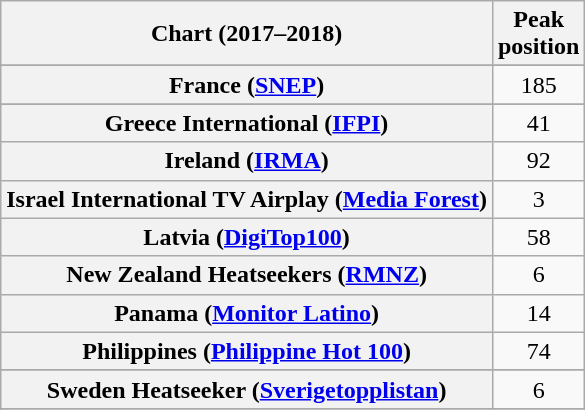<table class="wikitable sortable plainrowheaders" style="text-align:center">
<tr>
<th scope="col">Chart (2017–2018)</th>
<th scope="col">Peak<br> position</th>
</tr>
<tr>
</tr>
<tr>
</tr>
<tr>
</tr>
<tr>
</tr>
<tr>
<th scope="row">France (<a href='#'>SNEP</a>)</th>
<td>185</td>
</tr>
<tr>
</tr>
<tr>
<th scope="row">Greece International (<a href='#'>IFPI</a>)</th>
<td>41</td>
</tr>
<tr>
<th scope="row">Ireland (<a href='#'>IRMA</a>)</th>
<td>92</td>
</tr>
<tr>
<th scope="row">Israel International TV Airplay (<a href='#'>Media Forest</a>)</th>
<td>3</td>
</tr>
<tr>
<th scope="row">Latvia (<a href='#'>DigiTop100</a>)</th>
<td>58</td>
</tr>
<tr>
<th scope="row">New Zealand Heatseekers (<a href='#'>RMNZ</a>)</th>
<td>6</td>
</tr>
<tr>
<th scope="row">Panama (<a href='#'>Monitor Latino</a>)</th>
<td>14</td>
</tr>
<tr>
<th scope="row">Philippines (<a href='#'>Philippine Hot 100</a>)</th>
<td>74</td>
</tr>
<tr>
</tr>
<tr>
</tr>
<tr>
</tr>
<tr>
</tr>
<tr>
<th scope="row">Sweden Heatseeker (<a href='#'>Sverigetopplistan</a>)</th>
<td>6</td>
</tr>
<tr>
</tr>
<tr>
</tr>
<tr>
</tr>
<tr>
</tr>
<tr>
</tr>
<tr>
</tr>
</table>
